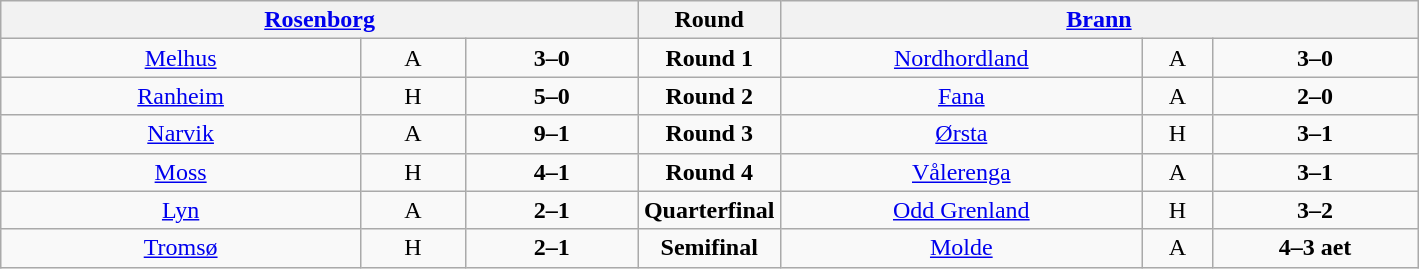<table border=1 class=wikitable style="text-align:center">
<tr valign=top>
<th width=45% colspan=3><a href='#'>Rosenborg</a></th>
<th width=10%>Round</th>
<th width=45% colspan=3><a href='#'>Brann</a></th>
</tr>
<tr valign=top>
<td><a href='#'>Melhus</a></td>
<td>A</td>
<td><strong>3–0</strong></td>
<td><strong>Round 1</strong></td>
<td><a href='#'>Nordhordland</a></td>
<td>A</td>
<td><strong>3–0</strong></td>
</tr>
<tr valign=top>
<td><a href='#'>Ranheim</a></td>
<td>H</td>
<td><strong>5–0</strong></td>
<td><strong>Round 2</strong></td>
<td><a href='#'>Fana</a></td>
<td>A</td>
<td><strong>2–0</strong></td>
</tr>
<tr valign=top>
<td><a href='#'>Narvik</a></td>
<td>A</td>
<td><strong>9–1</strong></td>
<td><strong>Round 3</strong></td>
<td><a href='#'>Ørsta</a></td>
<td>H</td>
<td><strong>3–1</strong></td>
</tr>
<tr valign=top>
<td><a href='#'>Moss</a></td>
<td>H</td>
<td><strong>4–1</strong></td>
<td><strong>Round 4</strong></td>
<td><a href='#'>Vålerenga</a></td>
<td>A</td>
<td><strong>3–1</strong></td>
</tr>
<tr valign=top>
<td><a href='#'>Lyn</a></td>
<td>A</td>
<td><strong>2–1</strong></td>
<td><strong>Quarterfinal</strong></td>
<td><a href='#'>Odd Grenland</a></td>
<td>H</td>
<td><strong>3–2</strong></td>
</tr>
<tr valign=top>
<td><a href='#'>Tromsø</a></td>
<td>H</td>
<td><strong>2–1</strong></td>
<td><strong>Semifinal</strong></td>
<td><a href='#'>Molde</a></td>
<td>A</td>
<td><strong>4–3 aet</strong></td>
</tr>
</table>
